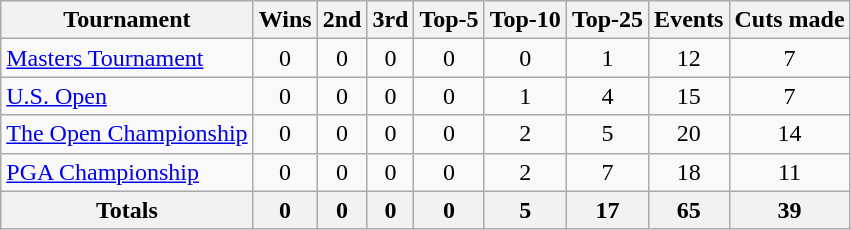<table class=wikitable style=text-align:center>
<tr>
<th>Tournament</th>
<th>Wins</th>
<th>2nd</th>
<th>3rd</th>
<th>Top-5</th>
<th>Top-10</th>
<th>Top-25</th>
<th>Events</th>
<th>Cuts made</th>
</tr>
<tr>
<td align=left><a href='#'>Masters Tournament</a></td>
<td>0</td>
<td>0</td>
<td>0</td>
<td>0</td>
<td>0</td>
<td>1</td>
<td>12</td>
<td>7</td>
</tr>
<tr>
<td align=left><a href='#'>U.S. Open</a></td>
<td>0</td>
<td>0</td>
<td>0</td>
<td>0</td>
<td>1</td>
<td>4</td>
<td>15</td>
<td>7</td>
</tr>
<tr>
<td align=left><a href='#'>The Open Championship</a></td>
<td>0</td>
<td>0</td>
<td>0</td>
<td>0</td>
<td>2</td>
<td>5</td>
<td>20</td>
<td>14</td>
</tr>
<tr>
<td align=left><a href='#'>PGA Championship</a></td>
<td>0</td>
<td>0</td>
<td>0</td>
<td>0</td>
<td>2</td>
<td>7</td>
<td>18</td>
<td>11</td>
</tr>
<tr>
<th>Totals</th>
<th>0</th>
<th>0</th>
<th>0</th>
<th>0</th>
<th>5</th>
<th>17</th>
<th>65</th>
<th>39</th>
</tr>
</table>
